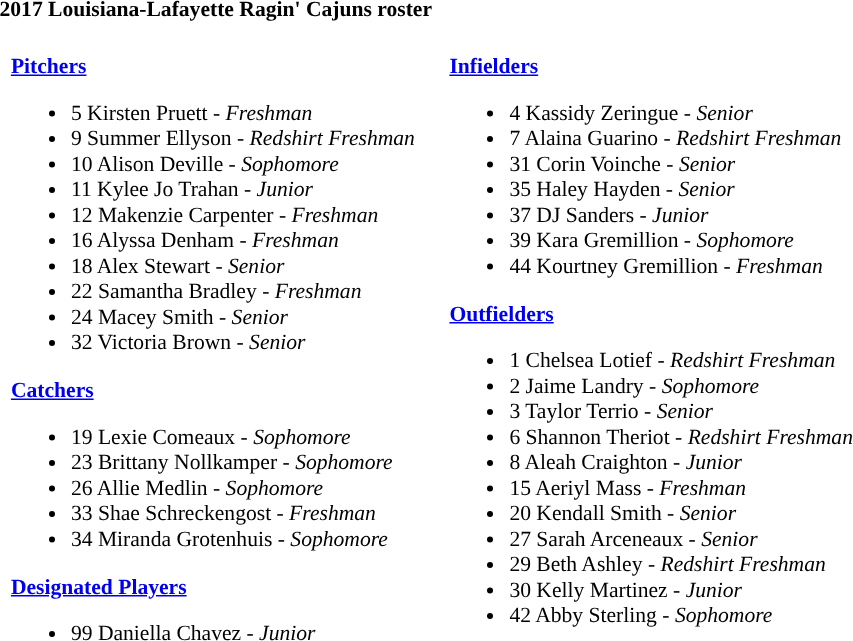<table class="toccolours" style="text-align: left; font-size:90%;">
<tr>
<th colspan="9">2017 Louisiana-Lafayette Ragin' Cajuns roster</th>
</tr>
<tr>
<td width="03"> </td>
<td valign="top"><br><strong><a href='#'>Pitchers</a></strong><ul><li>5 Kirsten Pruett - <em>Freshman</em></li><li>9 Summer Ellyson - <em>Redshirt Freshman</em></li><li>10 Alison Deville - <em>Sophomore</em></li><li>11 Kylee Jo Trahan - <em>Junior</em></li><li>12 Makenzie Carpenter - <em>Freshman</em></li><li>16 Alyssa Denham - <em>Freshman</em></li><li>18 Alex Stewart - <em>Senior</em></li><li>22 Samantha Bradley - <em>Freshman</em></li><li>24 Macey Smith - <em>Senior</em></li><li>32 Victoria Brown - <em>Senior</em></li></ul><strong><a href='#'>Catchers</a></strong><ul><li>19 Lexie Comeaux - <em>Sophomore</em></li><li>23 Brittany Nollkamper - <em>Sophomore</em></li><li>26 Allie Medlin - <em>Sophomore</em></li><li>33 Shae Schreckengost - <em>Freshman</em></li><li>34 Miranda Grotenhuis - <em>Sophomore</em></li></ul><strong><a href='#'>Designated Players</a></strong><ul><li>99 Daniella Chavez - <em>Junior</em></li></ul></td>
<td width="15"> </td>
<td valign="top"><br><strong><a href='#'>Infielders</a></strong><ul><li>4 Kassidy Zeringue - <em>Senior</em></li><li>7 Alaina Guarino - <em>Redshirt Freshman</em></li><li>31 Corin Voinche - <em>Senior</em></li><li>35 Haley Hayden - <em>Senior</em></li><li>37 DJ Sanders - <em>Junior</em></li><li>39 Kara Gremillion - <em>Sophomore</em></li><li>44 Kourtney Gremillion - <em>Freshman</em></li></ul><strong><a href='#'>Outfielders</a></strong><ul><li>1 Chelsea Lotief - <em>Redshirt Freshman</em></li><li>2 Jaime Landry - <em>Sophomore</em></li><li>3 Taylor Terrio - <em>Senior</em></li><li>6 Shannon Theriot - <em>Redshirt Freshman</em></li><li>8 Aleah Craighton - <em>Junior</em></li><li>15 Aeriyl Mass - <em>Freshman</em></li><li>20 Kendall Smith - <em>Senior</em></li><li>27 Sarah Arceneaux - <em>Senior</em></li><li>29 Beth Ashley - <em>Redshirt Freshman</em></li><li>30 Kelly Martinez - <em>Junior</em></li><li>42 Abby Sterling - <em>Sophomore</em></li></ul></td>
</tr>
</table>
